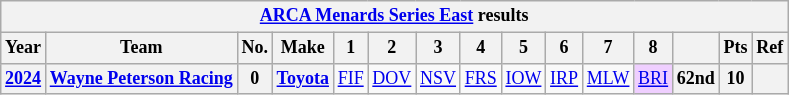<table class="wikitable" style="text-align:center; font-size:75%">
<tr>
<th colspan=15><a href='#'>ARCA Menards Series East</a> results</th>
</tr>
<tr>
<th>Year</th>
<th>Team</th>
<th>No.</th>
<th>Make</th>
<th>1</th>
<th>2</th>
<th>3</th>
<th>4</th>
<th>5</th>
<th>6</th>
<th>7</th>
<th>8</th>
<th></th>
<th>Pts</th>
<th>Ref</th>
</tr>
<tr>
<th><a href='#'>2024</a></th>
<th><a href='#'>Wayne Peterson Racing</a></th>
<th>0</th>
<th><a href='#'>Toyota</a></th>
<td><a href='#'>FIF</a></td>
<td><a href='#'>DOV</a></td>
<td><a href='#'>NSV</a></td>
<td><a href='#'>FRS</a></td>
<td><a href='#'>IOW</a></td>
<td><a href='#'>IRP</a></td>
<td><a href='#'>MLW</a></td>
<td style="background:#EFCFFF;"><a href='#'>BRI</a><br></td>
<th>62nd</th>
<th>10</th>
<th></th>
</tr>
</table>
